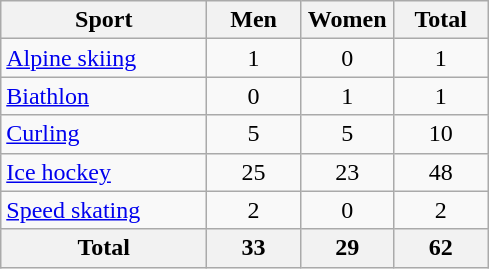<table class="wikitable sortable" style="text-align:center;">
<tr>
<th width=130>Sport</th>
<th width=55>Men</th>
<th width=55>Women</th>
<th width=55>Total</th>
</tr>
<tr>
<td align=left><a href='#'>Alpine skiing</a></td>
<td>1</td>
<td>0</td>
<td>1</td>
</tr>
<tr>
<td align=left><a href='#'>Biathlon</a></td>
<td>0</td>
<td>1</td>
<td>1</td>
</tr>
<tr>
<td align=left><a href='#'>Curling</a></td>
<td>5</td>
<td>5</td>
<td>10</td>
</tr>
<tr>
<td align=left><a href='#'>Ice hockey</a></td>
<td>25</td>
<td>23</td>
<td>48</td>
</tr>
<tr>
<td align=left><a href='#'>Speed skating</a></td>
<td>2</td>
<td>0</td>
<td>2</td>
</tr>
<tr>
<th>Total</th>
<th>33</th>
<th>29</th>
<th>62</th>
</tr>
</table>
